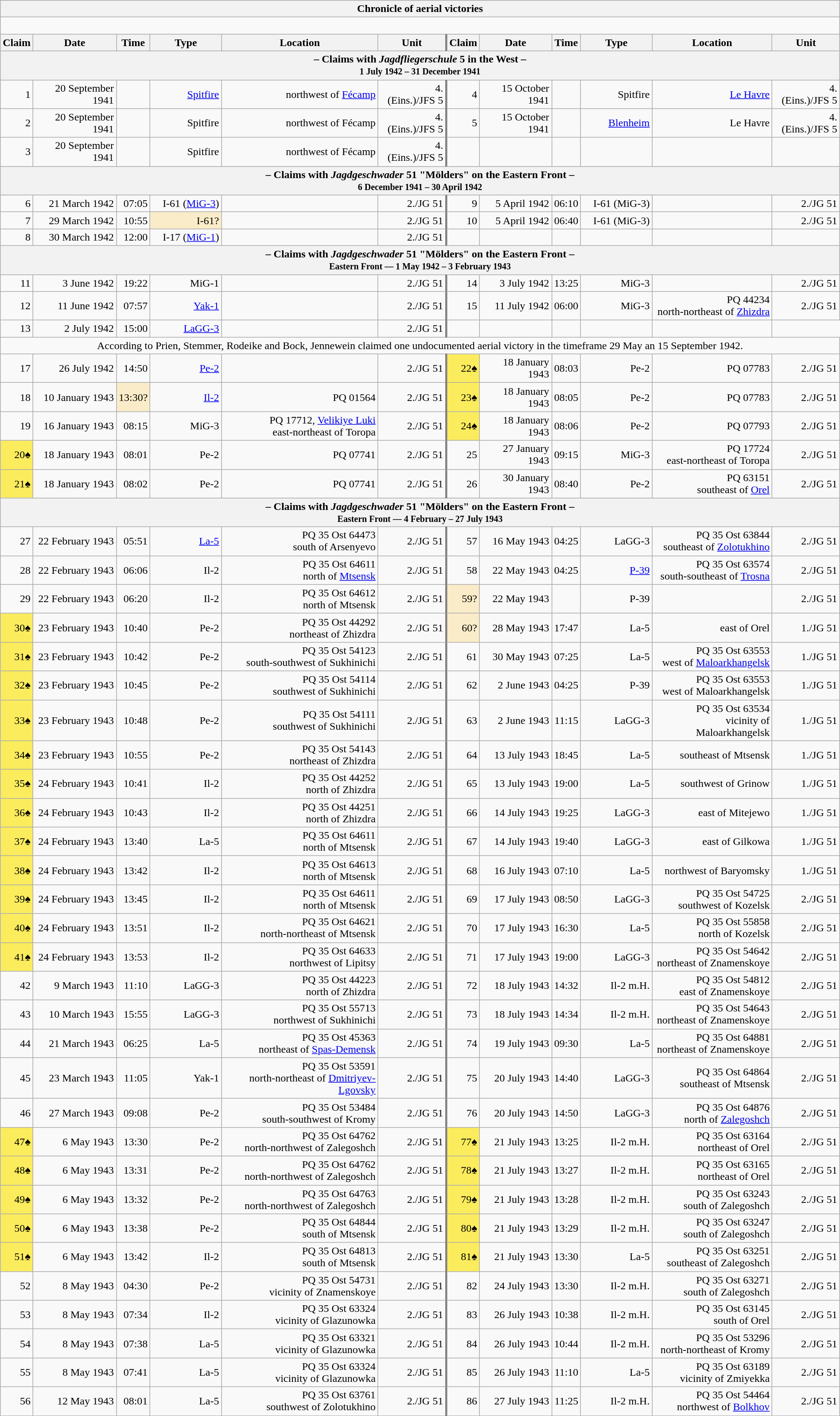<table class="wikitable plainrowheaders collapsible" style="margin-left: auto; margin-right: auto; border: none; text-align:right; width: 100%;">
<tr>
<th colspan="12">Chronicle of aerial victories</th>
</tr>
<tr>
<td colspan="12" style="text-align: left;"><br>
</td>
</tr>
<tr>
<th scope="col">Claim</th>
<th scope="col">Date</th>
<th scope="col">Time</th>
<th scope="col" width="100px">Type</th>
<th scope="col">Location</th>
<th scope="col">Unit</th>
<th scope="col" style="border-left: 3px solid grey;">Claim</th>
<th scope="col">Date</th>
<th scope="col">Time</th>
<th scope="col" width="100px">Type</th>
<th scope="col">Location</th>
<th scope="col">Unit</th>
</tr>
<tr>
<th colspan="12">– Claims with <em>Jagdfliegerschule</em> 5 in the West –<br><small>1 July 1942 – 31 December 1941</small></th>
</tr>
<tr>
<td>1</td>
<td>20 September 1941</td>
<td></td>
<td><a href='#'>Spitfire</a></td>
<td>northwest of <a href='#'>Fécamp</a></td>
<td>4.(Eins.)/JFS 5</td>
<td style="border-left: 3px solid grey;">4</td>
<td>15 October 1941</td>
<td></td>
<td>Spitfire</td>
<td><a href='#'>Le Havre</a></td>
<td>4.(Eins.)/JFS 5</td>
</tr>
<tr>
<td>2</td>
<td>20 September 1941</td>
<td></td>
<td>Spitfire</td>
<td>northwest of Fécamp</td>
<td>4.(Eins.)/JFS 5</td>
<td style="border-left: 3px solid grey;">5</td>
<td>15 October 1941</td>
<td></td>
<td><a href='#'>Blenheim</a></td>
<td>Le Havre</td>
<td>4.(Eins.)/JFS 5</td>
</tr>
<tr>
<td>3</td>
<td>20 September 1941</td>
<td></td>
<td>Spitfire</td>
<td>northwest of Fécamp</td>
<td>4.(Eins.)/JFS 5</td>
<td style="border-left: 3px solid grey;"></td>
<td></td>
<td></td>
<td></td>
<td></td>
<td></td>
</tr>
<tr>
<th colspan="12">– Claims with <em>Jagdgeschwader</em> 51 "Mölders" on the Eastern Front –<br><small>6 December 1941 – 30 April 1942</small></th>
</tr>
<tr>
<td>6</td>
<td>21 March 1942</td>
<td>07:05</td>
<td>I-61 (<a href='#'>MiG-3</a>)</td>
<td></td>
<td>2./JG 51</td>
<td style="border-left: 3px solid grey;">9</td>
<td>5 April 1942</td>
<td>06:10</td>
<td>I-61 (MiG-3)</td>
<td></td>
<td>2./JG 51</td>
</tr>
<tr>
<td>7</td>
<td>29 March 1942</td>
<td>10:55</td>
<td style="background:#faecc8">I-61?</td>
<td></td>
<td>2./JG 51</td>
<td style="border-left: 3px solid grey;">10</td>
<td>5 April 1942</td>
<td>06:40</td>
<td>I-61 (MiG-3)</td>
<td></td>
<td>2./JG 51</td>
</tr>
<tr>
<td>8</td>
<td>30 March 1942</td>
<td>12:00</td>
<td>I-17 (<a href='#'>MiG-1</a>)</td>
<td></td>
<td>2./JG 51</td>
<td style="border-left: 3px solid grey;"></td>
<td></td>
<td></td>
<td></td>
<td></td>
<td></td>
</tr>
<tr>
<th colspan="12">– Claims with <em>Jagdgeschwader</em> 51 "Mölders" on the Eastern Front –<br><small>Eastern Front — 1 May 1942 – 3 February 1943</small></th>
</tr>
<tr>
<td>11</td>
<td>3 June 1942</td>
<td>19:22</td>
<td>MiG-1</td>
<td></td>
<td>2./JG 51</td>
<td style="border-left: 3px solid grey;">14</td>
<td>3 July 1942</td>
<td>13:25</td>
<td>MiG-3</td>
<td></td>
<td>2./JG 51</td>
</tr>
<tr>
<td>12</td>
<td>11 June 1942</td>
<td>07:57</td>
<td><a href='#'>Yak-1</a></td>
<td></td>
<td>2./JG 51</td>
<td style="border-left: 3px solid grey;">15</td>
<td>11 July 1942</td>
<td>06:00</td>
<td>MiG-3</td>
<td>PQ 44234<br> north-northeast of <a href='#'>Zhizdra</a></td>
<td>2./JG 51</td>
</tr>
<tr>
<td>13</td>
<td>2 July 1942</td>
<td>15:00</td>
<td><a href='#'>LaGG-3</a></td>
<td></td>
<td>2./JG 51</td>
<td style="border-left: 3px solid grey;"></td>
<td></td>
<td></td>
<td></td>
<td></td>
</tr>
<tr>
<td colspan="12" style="text-align: center">According to Prien, Stemmer, Rodeike and Bock, Jennewein claimed one undocumented aerial victory in the timeframe 29 May an 15 September 1942.</td>
</tr>
<tr>
<td>17</td>
<td>26 July 1942</td>
<td>14:50</td>
<td><a href='#'>Pe-2</a></td>
<td></td>
<td>2./JG 51</td>
<td style="border-left: 3px solid grey; background:#fbec5d;">22♠</td>
<td>18 January 1943</td>
<td>08:03</td>
<td>Pe-2</td>
<td>PQ 07783</td>
<td>2./JG 51</td>
</tr>
<tr>
<td>18</td>
<td>10 January 1943</td>
<td style="background:#faecc8">13:30?</td>
<td><a href='#'>Il-2</a></td>
<td>PQ 01564</td>
<td>2./JG 51</td>
<td style="border-left: 3px solid grey; background:#fbec5d;">23♠</td>
<td>18 January 1943</td>
<td>08:05</td>
<td>Pe-2</td>
<td>PQ 07783</td>
<td>2./JG 51</td>
</tr>
<tr>
<td>19</td>
<td>16 January 1943</td>
<td>08:15</td>
<td>MiG-3</td>
<td>PQ 17712, <a href='#'>Velikiye Luki</a><br> east-northeast of Toropa</td>
<td>2./JG 51</td>
<td style="border-left: 3px solid grey; background:#fbec5d;">24♠</td>
<td>18 January 1943</td>
<td>08:06</td>
<td>Pe-2</td>
<td>PQ 07793</td>
<td>2./JG 51</td>
</tr>
<tr>
<td style="background:#fbec5d;">20♠</td>
<td>18 January 1943</td>
<td>08:01</td>
<td>Pe-2</td>
<td>PQ 07741</td>
<td>2./JG 51</td>
<td style="border-left: 3px solid grey;">25</td>
<td>27 January 1943</td>
<td>09:15</td>
<td>MiG-3</td>
<td>PQ 17724<br> east-northeast of Toropa</td>
<td>2./JG 51</td>
</tr>
<tr>
<td style="background:#fbec5d;">21♠</td>
<td>18 January 1943</td>
<td>08:02</td>
<td>Pe-2</td>
<td>PQ 07741</td>
<td>2./JG 51</td>
<td style="border-left: 3px solid grey;">26</td>
<td>30 January 1943</td>
<td>08:40</td>
<td>Pe-2</td>
<td>PQ 63151<br> southeast of <a href='#'>Orel</a></td>
<td>2./JG 51</td>
</tr>
<tr>
<th colspan="12">– Claims with <em>Jagdgeschwader</em> 51 "Mölders" on the Eastern Front –<br><small>Eastern Front — 4 February – 27 July 1943</small></th>
</tr>
<tr>
<td>27</td>
<td>22 February 1943</td>
<td>05:51</td>
<td><a href='#'>La-5</a></td>
<td>PQ 35 Ost 64473<br> south of Arsenyevo</td>
<td>2./JG 51</td>
<td style="border-left: 3px solid grey;">57</td>
<td>16 May 1943</td>
<td>04:25</td>
<td>LaGG-3</td>
<td>PQ 35 Ost 63844<br> southeast of <a href='#'>Zolotukhino</a></td>
<td>2./JG 51</td>
</tr>
<tr>
<td>28</td>
<td>22 February 1943</td>
<td>06:06</td>
<td>Il-2</td>
<td>PQ 35 Ost 64611<br> north of <a href='#'>Mtsensk</a></td>
<td>2./JG 51</td>
<td style="border-left: 3px solid grey;">58</td>
<td>22 May 1943</td>
<td>04:25</td>
<td><a href='#'>P-39</a></td>
<td>PQ 35 Ost 63574<br> south-southeast of <a href='#'>Trosna</a></td>
<td>2./JG 51</td>
</tr>
<tr>
<td>29</td>
<td>22 February 1943</td>
<td>06:20</td>
<td>Il-2</td>
<td>PQ 35 Ost 64612<br> north of Mtsensk</td>
<td>2./JG 51</td>
<td style="border-left: 3px solid grey; background:#faecc8">59?</td>
<td>22 May 1943</td>
<td></td>
<td>P-39</td>
<td></td>
<td>2./JG 51</td>
</tr>
<tr>
<td style="background:#fbec5d;">30♠</td>
<td>23 February 1943</td>
<td>10:40</td>
<td>Pe-2</td>
<td>PQ 35 Ost 44292<br> northeast of Zhizdra</td>
<td>2./JG 51</td>
<td style="border-left: 3px solid grey; background:#faecc8">60?</td>
<td>28 May 1943</td>
<td>17:47</td>
<td>La-5</td>
<td>east of Orel</td>
<td>1./JG 51</td>
</tr>
<tr>
<td style="background:#fbec5d;">31♠</td>
<td>23 February 1943</td>
<td>10:42</td>
<td>Pe-2</td>
<td>PQ 35 Ost 54123<br> south-southwest of Sukhinichi</td>
<td>2./JG 51</td>
<td style="border-left: 3px solid grey;">61</td>
<td>30 May 1943</td>
<td>07:25</td>
<td>La-5</td>
<td>PQ 35 Ost 63553<br> west of <a href='#'>Maloarkhangelsk</a></td>
<td>1./JG 51</td>
</tr>
<tr>
<td style="background:#fbec5d;">32♠</td>
<td>23 February 1943</td>
<td>10:45</td>
<td>Pe-2</td>
<td>PQ 35 Ost 54114<br> southwest of Sukhinichi</td>
<td>2./JG 51</td>
<td style="border-left: 3px solid grey;">62</td>
<td>2 June 1943</td>
<td>04:25</td>
<td>P-39</td>
<td>PQ 35 Ost 63553<br> west of Maloarkhangelsk</td>
<td>1./JG 51</td>
</tr>
<tr>
<td style="background:#fbec5d;">33♠</td>
<td>23 February 1943</td>
<td>10:48</td>
<td>Pe-2</td>
<td>PQ 35 Ost 54111<br> southwest of Sukhinichi</td>
<td>2./JG 51</td>
<td style="border-left: 3px solid grey;">63</td>
<td>2 June 1943</td>
<td>11:15</td>
<td>LaGG-3</td>
<td>PQ 35 Ost 63534<br>vicinity of Maloarkhangelsk</td>
<td>1./JG 51</td>
</tr>
<tr>
<td style="background:#fbec5d;">34♠</td>
<td>23 February 1943</td>
<td>10:55</td>
<td>Pe-2</td>
<td>PQ 35 Ost 54143<br> northeast of Zhizdra</td>
<td>2./JG 51</td>
<td style="border-left: 3px solid grey;">64</td>
<td>13 July 1943</td>
<td>18:45</td>
<td>La-5</td>
<td>southeast of Mtsensk</td>
<td>1./JG 51</td>
</tr>
<tr>
<td style="background:#fbec5d;">35♠</td>
<td>24 February 1943</td>
<td>10:41</td>
<td>Il-2</td>
<td>PQ 35 Ost 44252<br> north of Zhizdra</td>
<td>2./JG 51</td>
<td style="border-left: 3px solid grey;">65</td>
<td>13 July 1943</td>
<td>19:00</td>
<td>La-5</td>
<td>southwest of Grinow</td>
<td>1./JG 51</td>
</tr>
<tr>
<td style="background:#fbec5d;">36♠</td>
<td>24 February 1943</td>
<td>10:43</td>
<td>Il-2</td>
<td>PQ 35 Ost 44251<br> north of Zhizdra</td>
<td>2./JG 51</td>
<td style="border-left: 3px solid grey;">66</td>
<td>14 July 1943</td>
<td>19:25</td>
<td>LaGG-3</td>
<td>east of Mitejewo</td>
<td>1./JG 51</td>
</tr>
<tr>
<td style="background:#fbec5d;">37♠</td>
<td>24 February 1943</td>
<td>13:40</td>
<td>La-5</td>
<td>PQ 35 Ost 64611<br> north of Mtsensk</td>
<td>2./JG 51</td>
<td style="border-left: 3px solid grey;">67</td>
<td>14 July 1943</td>
<td>19:40</td>
<td>LaGG-3</td>
<td>east of Gilkowa</td>
<td>1./JG 51</td>
</tr>
<tr>
<td style="background:#fbec5d;">38♠</td>
<td>24 February 1943</td>
<td>13:42</td>
<td>Il-2</td>
<td>PQ 35 Ost 64613<br> north of Mtsensk</td>
<td>2./JG 51</td>
<td style="border-left: 3px solid grey;">68</td>
<td>16 July 1943</td>
<td>07:10</td>
<td>La-5</td>
<td>northwest of Baryomsky</td>
<td>1./JG 51</td>
</tr>
<tr>
<td style="background:#fbec5d;">39♠</td>
<td>24 February 1943</td>
<td>13:45</td>
<td>Il-2</td>
<td>PQ 35 Ost 64611<br> north of Mtsensk</td>
<td>2./JG 51</td>
<td style="border-left: 3px solid grey;">69</td>
<td>17 July 1943</td>
<td>08:50</td>
<td>LaGG-3</td>
<td>PQ 35 Ost 54725<br> southwest of Kozelsk</td>
<td>2./JG 51</td>
</tr>
<tr>
<td style="background:#fbec5d;">40♠</td>
<td>24 February 1943</td>
<td>13:51</td>
<td>Il-2</td>
<td>PQ 35 Ost 64621<br> north-northeast of Mtsensk</td>
<td>2./JG 51</td>
<td style="border-left: 3px solid grey;">70</td>
<td>17 July 1943</td>
<td>16:30</td>
<td>La-5</td>
<td>PQ 35 Ost 55858<br> north of Kozelsk</td>
<td>2./JG 51</td>
</tr>
<tr>
<td style="background:#fbec5d;">41♠</td>
<td>24 February 1943</td>
<td>13:53</td>
<td>Il-2</td>
<td>PQ 35 Ost 64633<br> northwest of Lipitsy</td>
<td>2./JG 51</td>
<td style="border-left: 3px solid grey;">71</td>
<td>17 July 1943</td>
<td>19:00</td>
<td>LaGG-3</td>
<td>PQ 35 Ost 54642<br> northeast of Znamenskoye</td>
<td>2./JG 51</td>
</tr>
<tr>
<td>42</td>
<td>9 March 1943</td>
<td>11:10</td>
<td>LaGG-3</td>
<td>PQ 35 Ost 44223<br> north of Zhizdra</td>
<td>2./JG 51</td>
<td style="border-left: 3px solid grey;">72</td>
<td>18 July 1943</td>
<td>14:32</td>
<td>Il-2 m.H.</td>
<td>PQ 35 Ost 54812<br> east of Znamenskoye</td>
<td>2./JG 51</td>
</tr>
<tr>
<td>43</td>
<td>10 March 1943</td>
<td>15:55</td>
<td>LaGG-3</td>
<td>PQ 35 Ost 55713<br> northwest of Sukhinichi</td>
<td>2./JG 51</td>
<td style="border-left: 3px solid grey;">73</td>
<td>18 July 1943</td>
<td>14:34</td>
<td>Il-2 m.H.</td>
<td>PQ 35 Ost 54643<br> northeast of Znamenskoye</td>
<td>2./JG 51</td>
</tr>
<tr>
<td>44</td>
<td>21 March 1943</td>
<td>06:25</td>
<td>La-5</td>
<td>PQ 35 Ost 45363<br> northeast of <a href='#'>Spas-Demensk</a></td>
<td>2./JG 51</td>
<td style="border-left: 3px solid grey;">74</td>
<td>19 July 1943</td>
<td>09:30</td>
<td>La-5</td>
<td>PQ 35 Ost 64881<br> northeast of Znamenskoye</td>
<td>2./JG 51</td>
</tr>
<tr>
<td>45</td>
<td>23 March 1943</td>
<td>11:05</td>
<td>Yak-1</td>
<td>PQ 35 Ost 53591<br> north-northeast of <a href='#'>Dmitriyev-Lgovsky</a></td>
<td>2./JG 51</td>
<td style="border-left: 3px solid grey;">75</td>
<td>20 July 1943</td>
<td>14:40</td>
<td>LaGG-3</td>
<td>PQ 35 Ost 64864<br> southeast of Mtsensk</td>
<td>2./JG 51</td>
</tr>
<tr>
<td>46</td>
<td>27 March 1943</td>
<td>09:08</td>
<td>Pe-2</td>
<td>PQ 35 Ost 53484<br> south-southwest of Kromy</td>
<td>2./JG 51</td>
<td style="border-left: 3px solid grey;">76</td>
<td>20 July 1943</td>
<td>14:50</td>
<td>LaGG-3</td>
<td>PQ 35 Ost 64876<br> north of <a href='#'>Zalegoshch</a></td>
<td>2./JG 51</td>
</tr>
<tr>
<td style="background:#fbec5d;">47♠</td>
<td>6 May 1943</td>
<td>13:30</td>
<td>Pe-2</td>
<td>PQ 35 Ost 64762<br> north-northwest of Zalegoshch</td>
<td>2./JG 51</td>
<td style="border-left: 3px solid grey; background:#fbec5d;">77♠</td>
<td>21 July 1943</td>
<td>13:25</td>
<td>Il-2 m.H.</td>
<td>PQ 35 Ost 63164<br> northeast of Orel</td>
<td>2./JG 51</td>
</tr>
<tr>
<td style="background:#fbec5d;">48♠</td>
<td>6 May 1943</td>
<td>13:31</td>
<td>Pe-2</td>
<td>PQ 35 Ost 64762<br> north-northwest of Zalegoshch</td>
<td>2./JG 51</td>
<td style="border-left: 3px solid grey; background:#fbec5d;">78♠</td>
<td>21 July 1943</td>
<td>13:27</td>
<td>Il-2 m.H.</td>
<td>PQ 35 Ost 63165<br> northeast of Orel</td>
<td>2./JG 51</td>
</tr>
<tr>
<td style="background:#fbec5d;">49♠</td>
<td>6 May 1943</td>
<td>13:32</td>
<td>Pe-2</td>
<td>PQ 35 Ost 64763<br> north-northwest of Zalegoshch</td>
<td>2./JG 51</td>
<td style="border-left: 3px solid grey; background:#fbec5d;">79♠</td>
<td>21 July 1943</td>
<td>13:28</td>
<td>Il-2 m.H.</td>
<td>PQ 35 Ost 63243<br> south of Zalegoshch</td>
<td>2./JG 51</td>
</tr>
<tr>
<td style="background:#fbec5d;">50♠</td>
<td>6 May 1943</td>
<td>13:38</td>
<td>Pe-2</td>
<td>PQ 35 Ost 64844<br> south of Mtsensk</td>
<td>2./JG 51</td>
<td style="border-left: 3px solid grey; background:#fbec5d;">80♠</td>
<td>21 July 1943</td>
<td>13:29</td>
<td>Il-2 m.H.</td>
<td>PQ 35 Ost 63247<br> south of Zalegoshch</td>
<td>2./JG 51</td>
</tr>
<tr>
<td style="background:#fbec5d;">51♠</td>
<td>6 May 1943</td>
<td>13:42</td>
<td>Il-2</td>
<td>PQ 35 Ost 64813<br> south of Mtsensk</td>
<td>2./JG 51</td>
<td style="border-left: 3px solid grey; background:#fbec5d;">81♠</td>
<td>21 July 1943</td>
<td>13:30</td>
<td>La-5</td>
<td>PQ 35 Ost 63251<br> southeast of Zalegoshch</td>
<td>2./JG 51</td>
</tr>
<tr>
<td>52</td>
<td>8 May 1943</td>
<td>04:30</td>
<td>Pe-2</td>
<td>PQ 35 Ost 54731<br>vicinity of Znamenskoye</td>
<td>2./JG 51</td>
<td style="border-left: 3px solid grey;">82</td>
<td>24 July 1943</td>
<td>13:30</td>
<td>Il-2 m.H.</td>
<td>PQ 35 Ost 63271<br> south of Zalegoshch</td>
<td>2./JG 51</td>
</tr>
<tr>
<td>53</td>
<td>8 May 1943</td>
<td>07:34</td>
<td>Il-2</td>
<td>PQ 35 Ost 63324<br>vicinity of Glazunowka</td>
<td>2./JG 51</td>
<td style="border-left: 3px solid grey;">83</td>
<td>26 July 1943</td>
<td>10:38</td>
<td>Il-2 m.H.</td>
<td>PQ 35 Ost 63145<br> south of Orel</td>
<td>2./JG 51</td>
</tr>
<tr>
<td>54</td>
<td>8 May 1943</td>
<td>07:38</td>
<td>La-5</td>
<td>PQ 35 Ost 63321<br>vicinity of Glazunowka</td>
<td>2./JG 51</td>
<td style="border-left: 3px solid grey;">84</td>
<td>26 July 1943</td>
<td>10:44</td>
<td>Il-2 m.H.</td>
<td>PQ 35 Ost 53296<br> north-northeast of Kromy</td>
<td>2./JG 51</td>
</tr>
<tr>
<td>55</td>
<td>8 May 1943</td>
<td>07:41</td>
<td>La-5</td>
<td>PQ 35 Ost 63324<br>vicinity of Glazunowka</td>
<td>2./JG 51</td>
<td style="border-left: 3px solid grey;">85</td>
<td>26 July 1943</td>
<td>11:10</td>
<td>La-5</td>
<td>PQ 35 Ost 63189<br>vicinity of Zmiyekka</td>
<td>2./JG 51</td>
</tr>
<tr>
<td>56</td>
<td>12 May 1943</td>
<td>08:01</td>
<td>La-5</td>
<td>PQ 35 Ost 63761<br> southwest of Zolotukhino</td>
<td>2./JG 51</td>
<td style="border-left: 3px solid grey;">86</td>
<td>27 July 1943</td>
<td>11:25</td>
<td>Il-2 m.H.</td>
<td>PQ 35 Ost 54464<br> northwest of <a href='#'>Bolkhov</a></td>
<td>2./JG 51</td>
</tr>
</table>
